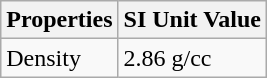<table class="wikitable">
<tr>
<th>Properties</th>
<th>SI Unit Value</th>
</tr>
<tr>
<td>Density</td>
<td>2.86 g/cc</td>
</tr>
</table>
